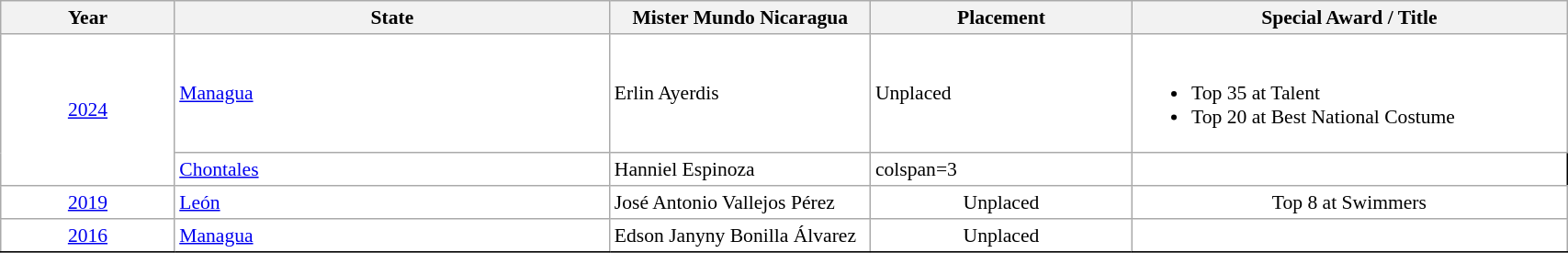<table class="wikitable" style="margin: 0 1em 0 0; background: white; border: 1px solid; border-collapse: collapse; font-size: 90%;" width=90%>
<tr>
<th width=10%>Year</th>
<th width=25%>State</th>
<th width=15%>Mister Mundo Nicaragua</th>
<th width=15%>Placement</th>
<th width=25%>Special Award / Title</th>
</tr>
<tr>
<td rowspan="2" align="center"><a href='#'>2024</a></td>
<td><a href='#'>Managua</a></td>
<td>Erlin Ayerdis</td>
<td>Unplaced</td>
<td><br><ul><li>Top 35 at Talent</li><li>Top 20 at Best National Costume</li></ul></td>
</tr>
<tr>
<td><a href='#'>Chontales</a></td>
<td>Hanniel Espinoza</td>
<td>colspan=3 </td>
</tr>
<tr>
<td align="center"><a href='#'>2019</a></td>
<td><a href='#'>León</a></td>
<td>José Antonio Vallejos Pérez</td>
<td align="center">Unplaced</td>
<td align="center">Top 8 at Swimmers</td>
</tr>
<tr>
<td align="center"><a href='#'>2016</a></td>
<td><a href='#'>Managua</a></td>
<td>Edson Janyny Bonilla Álvarez</td>
<td align="center">Unplaced</td>
<td align="center"></td>
</tr>
<tr>
</tr>
</table>
